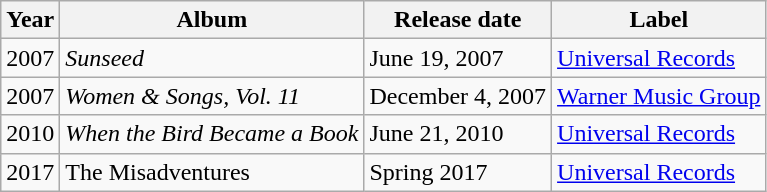<table class="wikitable">
<tr>
<th>Year</th>
<th>Album</th>
<th>Release date</th>
<th>Label</th>
</tr>
<tr>
<td>2007</td>
<td><em>Sunseed</em></td>
<td>June 19, 2007</td>
<td><a href='#'>Universal Records</a></td>
</tr>
<tr>
<td>2007</td>
<td><em>Women & Songs, Vol. 11</em></td>
<td>December 4, 2007</td>
<td><a href='#'>Warner Music Group</a></td>
</tr>
<tr>
<td>2010</td>
<td><em>When the Bird Became a Book</em></td>
<td>June 21, 2010</td>
<td><a href='#'>Universal Records</a></td>
</tr>
<tr>
<td>2017</td>
<td>The Misadventures</td>
<td>Spring 2017</td>
<td><a href='#'>Universal Records</a></td>
</tr>
</table>
